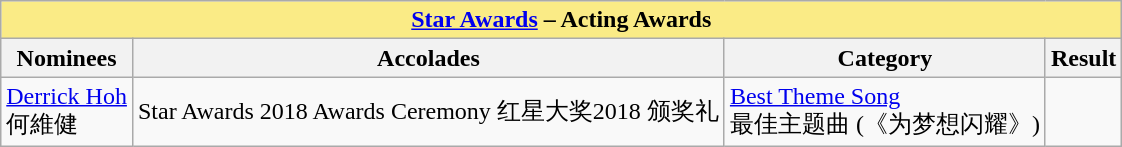<table class="wikitable sortable">
<tr>
<th colspan="4" - style="background:#FAEB86;" align="center"><a href='#'>Star Awards</a> – Acting Awards</th>
</tr>
<tr>
<th>Nominees</th>
<th>Accolades</th>
<th>Category</th>
<th>Result</th>
</tr>
<tr>
<td><a href='#'>Derrick Hoh</a> <br> 何維健</td>
<td rowspan="13">Star Awards 2018 Awards Ceremony 红星大奖2018 颁奖礼</td>
<td><a href='#'>Best Theme Song</a> <br> 最佳主题曲 (《为梦想闪耀》)</td>
<td></td>
</tr>
</table>
